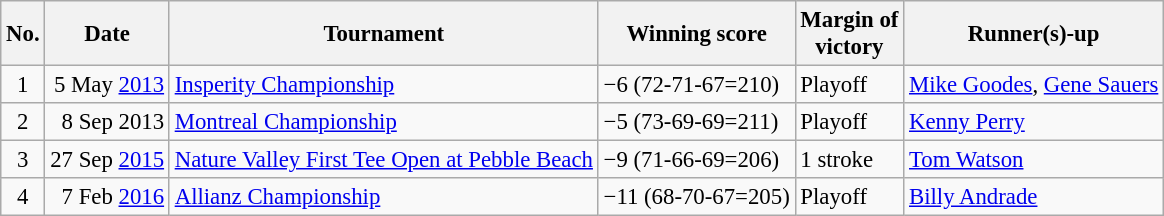<table class="wikitable" style="font-size:95%;">
<tr>
<th>No.</th>
<th>Date</th>
<th>Tournament</th>
<th>Winning score</th>
<th>Margin of<br>victory</th>
<th>Runner(s)-up</th>
</tr>
<tr>
<td align=center>1</td>
<td align=right>5 May <a href='#'>2013</a></td>
<td><a href='#'>Insperity Championship</a></td>
<td>−6 (72-71-67=210)</td>
<td>Playoff</td>
<td> <a href='#'>Mike Goodes</a>,  <a href='#'>Gene Sauers</a></td>
</tr>
<tr>
<td align=center>2</td>
<td align=right>8 Sep 2013</td>
<td><a href='#'>Montreal Championship</a></td>
<td>−5 (73-69-69=211)</td>
<td>Playoff</td>
<td> <a href='#'>Kenny Perry</a></td>
</tr>
<tr>
<td align=center>3</td>
<td align=right>27 Sep <a href='#'>2015</a></td>
<td><a href='#'>Nature Valley First Tee Open at Pebble Beach</a></td>
<td>−9 (71-66-69=206)</td>
<td>1 stroke</td>
<td> <a href='#'>Tom Watson</a></td>
</tr>
<tr>
<td align=center>4</td>
<td align=right>7 Feb <a href='#'>2016</a></td>
<td><a href='#'>Allianz Championship</a></td>
<td>−11 (68-70-67=205)</td>
<td>Playoff</td>
<td> <a href='#'>Billy Andrade</a></td>
</tr>
</table>
